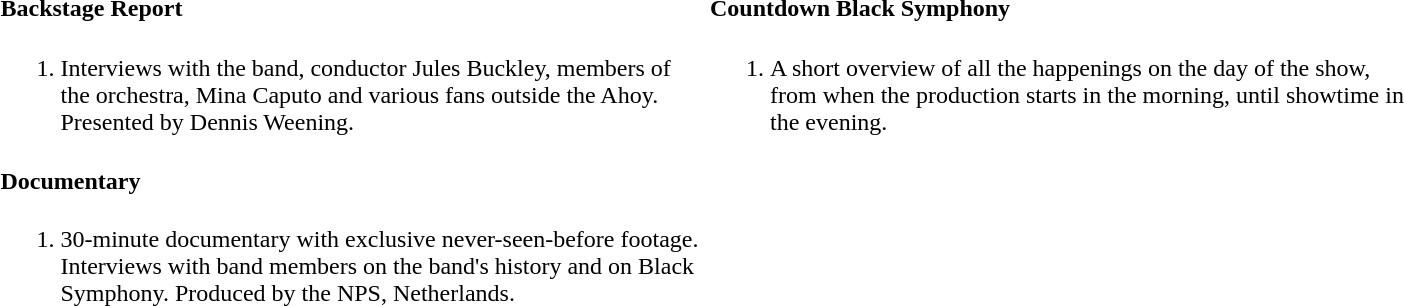<table style="width:75%;">
<tr style="vertical-align:top;">
<td style="width:50%;"><br><h4>Backstage Report</h4><ol><li>Interviews with the band, conductor Jules Buckley, members of the orchestra, Mina Caputo and various fans outside the Ahoy. Presented by Dennis Weening.</li></ol><h4>Documentary</h4><ol><li>30-minute documentary with exclusive never-seen-before footage. Interviews with band members on the band's history and on Black Symphony. Produced by the NPS, Netherlands.</li></ol></td>
<td style="width:50%;"><br><h4>Countdown Black Symphony</h4><ol><li>A short overview of all the happenings on the day of the show, from when the production starts in the morning, until showtime in the evening.</li></ol></td>
</tr>
</table>
